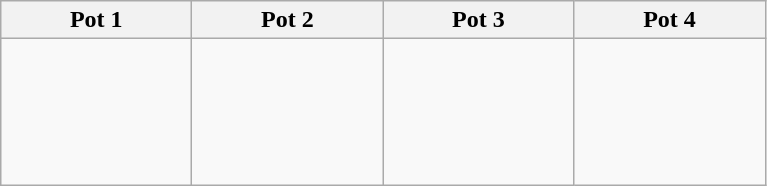<table class=wikitable>
<tr>
<th width=120>Pot 1</th>
<th width=120>Pot 2</th>
<th width=120>Pot 3</th>
<th width=120>Pot 4</th>
</tr>
<tr>
<td><br><br><br><br></td>
<td><br><br><br></td>
<td><br><br><br><br></td>
<td><br><br><br><br><br></td>
</tr>
</table>
